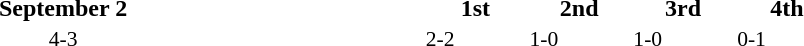<table width=60% cellspacing=1>
<tr>
<th width=20%></th>
<th width=16%>September 2</th>
<th width=20%></th>
<th width=8%>1st</th>
<th width=8%>2nd</th>
<th width=8%>3rd</th>
<th width=8%>4th</th>
</tr>
<tr style=font-size:90%>
<td align=right></td>
<td align=center>4-3</td>
<td></td>
<td>2-2</td>
<td>1-0</td>
<td>1-0</td>
<td>0-1</td>
</tr>
</table>
